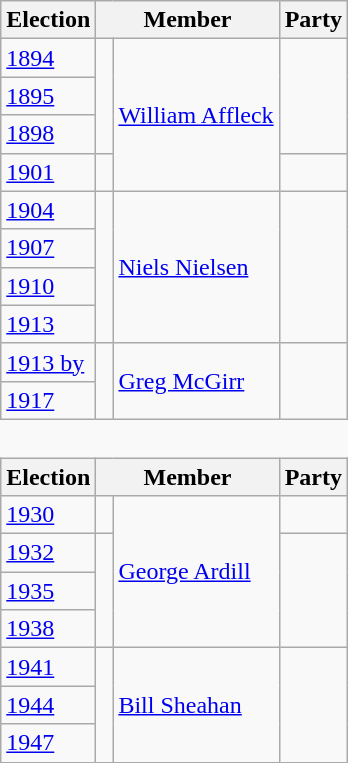<table class="wikitable" style='border-style: none none none none;'>
<tr>
<th>Election</th>
<th colspan="2">Member</th>
<th>Party</th>
</tr>
<tr style="background: #f9f9f9">
<td><a href='#'>1894</a></td>
<td rowspan="3" > </td>
<td rowspan="4"><a href='#'>William Affleck</a></td>
<td rowspan="3"></td>
</tr>
<tr style="background: #f9f9f9">
<td><a href='#'>1895</a></td>
</tr>
<tr style="background: #f9f9f9">
<td><a href='#'>1898</a></td>
</tr>
<tr style="background: #f9f9f9">
<td><a href='#'>1901</a></td>
<td> </td>
<td></td>
</tr>
<tr style="background: #f9f9f9">
<td><a href='#'>1904</a></td>
<td rowspan="4" > </td>
<td rowspan="4"><a href='#'>Niels Nielsen</a></td>
<td rowspan="4"></td>
</tr>
<tr style="background: #f9f9f9">
<td><a href='#'>1907</a></td>
</tr>
<tr style="background: #f9f9f9">
<td><a href='#'>1910</a></td>
</tr>
<tr style="background: #f9f9f9">
<td><a href='#'>1913</a></td>
</tr>
<tr style="background: #f9f9f9">
<td><a href='#'>1913 by</a></td>
<td rowspan="2" > </td>
<td rowspan="2"><a href='#'>Greg McGirr</a></td>
<td rowspan="2"></td>
</tr>
<tr style="background: #f9f9f9">
<td><a href='#'>1917</a></td>
</tr>
<tr>
<td colspan="4" style='border-style: none none none none;'> </td>
</tr>
<tr>
<th>Election</th>
<th colspan="2">Member</th>
<th>Party</th>
</tr>
<tr style="background: #f9f9f9">
<td><a href='#'>1930</a></td>
<td> </td>
<td rowspan="4"><a href='#'>George Ardill</a></td>
<td></td>
</tr>
<tr style="background: #f9f9f9">
<td><a href='#'>1932</a></td>
<td rowspan="3" > </td>
<td rowspan="3"></td>
</tr>
<tr style="background: #f9f9f9">
<td><a href='#'>1935</a></td>
</tr>
<tr style="background: #f9f9f9">
<td><a href='#'>1938</a></td>
</tr>
<tr style="background: #f9f9f9">
<td><a href='#'>1941</a></td>
<td rowspan="3" > </td>
<td rowspan="3"><a href='#'>Bill Sheahan</a></td>
<td rowspan="3"></td>
</tr>
<tr style="background: #f9f9f9">
<td><a href='#'>1944</a></td>
</tr>
<tr style="background: #f9f9f9">
<td><a href='#'>1947</a></td>
</tr>
</table>
